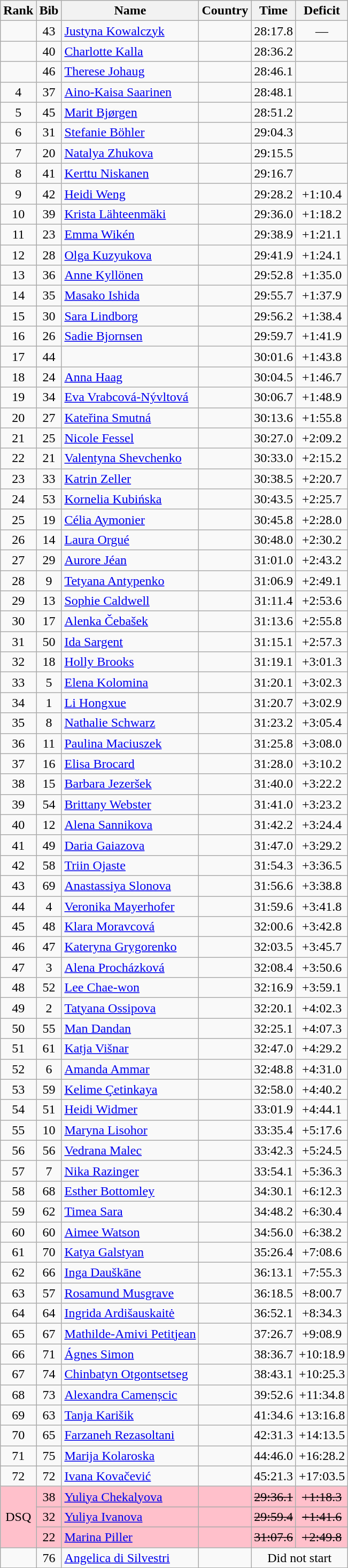<table class="wikitable sortable" style="text-align:center">
<tr>
<th>Rank</th>
<th>Bib</th>
<th>Name</th>
<th>Country</th>
<th>Time</th>
<th>Deficit</th>
</tr>
<tr>
<td></td>
<td>43</td>
<td align=left><a href='#'>Justyna Kowalczyk</a></td>
<td align=left></td>
<td>28:17.8</td>
<td>—</td>
</tr>
<tr>
<td></td>
<td>40</td>
<td align=left><a href='#'>Charlotte Kalla</a></td>
<td align=left></td>
<td>28:36.2</td>
<td></td>
</tr>
<tr>
<td></td>
<td>46</td>
<td align=left><a href='#'>Therese Johaug</a></td>
<td align=left></td>
<td>28:46.1</td>
<td></td>
</tr>
<tr>
<td>4</td>
<td>37</td>
<td align=left><a href='#'>Aino-Kaisa Saarinen</a></td>
<td align=left></td>
<td>28:48.1</td>
<td></td>
</tr>
<tr>
<td>5</td>
<td>45</td>
<td align=left><a href='#'>Marit Bjørgen</a></td>
<td align=left></td>
<td>28:51.2</td>
<td></td>
</tr>
<tr>
<td>6</td>
<td>31</td>
<td align=left><a href='#'>Stefanie Böhler</a></td>
<td align=left></td>
<td>29:04.3</td>
<td></td>
</tr>
<tr>
<td>7</td>
<td>20</td>
<td align=left><a href='#'>Natalya Zhukova</a></td>
<td align=left></td>
<td>29:15.5</td>
<td></td>
</tr>
<tr>
<td>8</td>
<td>41</td>
<td align=left><a href='#'>Kerttu Niskanen</a></td>
<td align=left></td>
<td>29:16.7</td>
<td></td>
</tr>
<tr>
<td>9</td>
<td>42</td>
<td align=left><a href='#'>Heidi Weng</a></td>
<td align=left></td>
<td>29:28.2</td>
<td>+1:10.4</td>
</tr>
<tr>
<td>10</td>
<td>39</td>
<td align=left><a href='#'>Krista Lähteenmäki</a></td>
<td align=left></td>
<td>29:36.0</td>
<td>+1:18.2</td>
</tr>
<tr>
<td>11</td>
<td>23</td>
<td align=left><a href='#'>Emma Wikén</a></td>
<td align=left></td>
<td>29:38.9</td>
<td>+1:21.1</td>
</tr>
<tr>
<td>12</td>
<td>28</td>
<td align=left><a href='#'>Olga Kuzyukova</a></td>
<td align=left></td>
<td>29:41.9</td>
<td>+1:24.1</td>
</tr>
<tr>
<td>13</td>
<td>36</td>
<td align=left><a href='#'>Anne Kyllönen</a></td>
<td align=left></td>
<td>29:52.8</td>
<td>+1:35.0</td>
</tr>
<tr>
<td>14</td>
<td>35</td>
<td align=left><a href='#'>Masako Ishida</a></td>
<td align=left></td>
<td>29:55.7</td>
<td>+1:37.9</td>
</tr>
<tr>
<td>15</td>
<td>30</td>
<td align=left><a href='#'>Sara Lindborg</a></td>
<td align=left></td>
<td>29:56.2</td>
<td>+1:38.4</td>
</tr>
<tr>
<td>16</td>
<td>26</td>
<td align=left><a href='#'>Sadie Bjornsen</a></td>
<td align=left></td>
<td>29:59.7</td>
<td>+1:41.9</td>
</tr>
<tr>
<td>17</td>
<td>44</td>
<td align=left></td>
<td align=left></td>
<td>30:01.6</td>
<td>+1:43.8</td>
</tr>
<tr>
<td>18</td>
<td>24</td>
<td align=left><a href='#'>Anna Haag</a></td>
<td align=left></td>
<td>30:04.5</td>
<td>+1:46.7</td>
</tr>
<tr>
<td>19</td>
<td>34</td>
<td align=left><a href='#'>Eva Vrabcová-Nývltová</a></td>
<td align=left></td>
<td>30:06.7</td>
<td>+1:48.9</td>
</tr>
<tr>
<td>20</td>
<td>27</td>
<td align=left><a href='#'>Kateřina Smutná</a></td>
<td align=left></td>
<td>30:13.6</td>
<td>+1:55.8</td>
</tr>
<tr>
<td>21</td>
<td>25</td>
<td align=left><a href='#'>Nicole Fessel</a></td>
<td align=left></td>
<td>30:27.0</td>
<td>+2:09.2</td>
</tr>
<tr>
<td>22</td>
<td>21</td>
<td align=left><a href='#'>Valentyna Shevchenko</a></td>
<td align=left></td>
<td>30:33.0</td>
<td>+2:15.2</td>
</tr>
<tr>
<td>23</td>
<td>33</td>
<td align=left><a href='#'>Katrin Zeller</a></td>
<td align=left></td>
<td>30:38.5</td>
<td>+2:20.7</td>
</tr>
<tr>
<td>24</td>
<td>53</td>
<td align=left><a href='#'>Kornelia Kubińska</a></td>
<td align=left></td>
<td>30:43.5</td>
<td>+2:25.7</td>
</tr>
<tr>
<td>25</td>
<td>19</td>
<td align=left><a href='#'>Célia Aymonier</a></td>
<td align=left></td>
<td>30:45.8</td>
<td>+2:28.0</td>
</tr>
<tr>
<td>26</td>
<td>14</td>
<td align=left><a href='#'>Laura Orgué</a></td>
<td align=left></td>
<td>30:48.0</td>
<td>+2:30.2</td>
</tr>
<tr>
<td>27</td>
<td>29</td>
<td align=left><a href='#'>Aurore Jéan</a></td>
<td align=left></td>
<td>31:01.0</td>
<td>+2:43.2</td>
</tr>
<tr>
<td>28</td>
<td>9</td>
<td align=left><a href='#'>Tetyana Antypenko</a></td>
<td align=left></td>
<td>31:06.9</td>
<td>+2:49.1</td>
</tr>
<tr>
<td>29</td>
<td>13</td>
<td align=left><a href='#'>Sophie Caldwell</a></td>
<td align=left></td>
<td>31:11.4</td>
<td>+2:53.6</td>
</tr>
<tr>
<td>30</td>
<td>17</td>
<td align=left><a href='#'>Alenka Čebašek</a></td>
<td align=left></td>
<td>31:13.6</td>
<td>+2:55.8</td>
</tr>
<tr>
<td>31</td>
<td>50</td>
<td align=left><a href='#'>Ida Sargent</a></td>
<td align=left></td>
<td>31:15.1</td>
<td>+2:57.3</td>
</tr>
<tr>
<td>32</td>
<td>18</td>
<td align=left><a href='#'>Holly Brooks</a></td>
<td align=left></td>
<td>31:19.1</td>
<td>+3:01.3</td>
</tr>
<tr>
<td>33</td>
<td>5</td>
<td align=left><a href='#'>Elena Kolomina</a></td>
<td align=left></td>
<td>31:20.1</td>
<td>+3:02.3</td>
</tr>
<tr>
<td>34</td>
<td>1</td>
<td align=left><a href='#'>Li Hongxue</a></td>
<td align=left></td>
<td>31:20.7</td>
<td>+3:02.9</td>
</tr>
<tr>
<td>35</td>
<td>8</td>
<td align=left><a href='#'>Nathalie Schwarz</a></td>
<td align=left></td>
<td>31:23.2</td>
<td>+3:05.4</td>
</tr>
<tr>
<td>36</td>
<td>11</td>
<td align=left><a href='#'>Paulina Maciuszek</a></td>
<td align=left></td>
<td>31:25.8</td>
<td>+3:08.0</td>
</tr>
<tr>
<td>37</td>
<td>16</td>
<td align=left><a href='#'>Elisa Brocard</a></td>
<td align=left></td>
<td>31:28.0</td>
<td>+3:10.2</td>
</tr>
<tr>
<td>38</td>
<td>15</td>
<td align=left><a href='#'>Barbara Jezeršek</a></td>
<td align=left></td>
<td>31:40.0</td>
<td>+3:22.2</td>
</tr>
<tr>
<td>39</td>
<td>54</td>
<td align=left><a href='#'>Brittany Webster</a></td>
<td align=left></td>
<td>31:41.0</td>
<td>+3:23.2</td>
</tr>
<tr>
<td>40</td>
<td>12</td>
<td align=left><a href='#'>Alena Sannikova</a></td>
<td align=left></td>
<td>31:42.2</td>
<td>+3:24.4</td>
</tr>
<tr>
<td>41</td>
<td>49</td>
<td align=left><a href='#'>Daria Gaiazova</a></td>
<td align=left></td>
<td>31:47.0</td>
<td>+3:29.2</td>
</tr>
<tr>
<td>42</td>
<td>58</td>
<td align=left><a href='#'>Triin Ojaste</a></td>
<td align=left></td>
<td>31:54.3</td>
<td>+3:36.5</td>
</tr>
<tr>
<td>43</td>
<td>69</td>
<td align=left><a href='#'>Anastassiya Slonova</a></td>
<td align=left></td>
<td>31:56.6</td>
<td>+3:38.8</td>
</tr>
<tr>
<td>44</td>
<td>4</td>
<td align=left><a href='#'>Veronika Mayerhofer</a></td>
<td align=left></td>
<td>31:59.6</td>
<td>+3:41.8</td>
</tr>
<tr>
<td>45</td>
<td>48</td>
<td align=left><a href='#'>Klara Moravcová</a></td>
<td align=left></td>
<td>32:00.6</td>
<td>+3:42.8</td>
</tr>
<tr>
<td>46</td>
<td>47</td>
<td align=left><a href='#'>Kateryna Grygorenko</a></td>
<td align=left></td>
<td>32:03.5</td>
<td>+3:45.7</td>
</tr>
<tr>
<td>47</td>
<td>3</td>
<td align=left><a href='#'>Alena Procházková</a></td>
<td align=left></td>
<td>32:08.4</td>
<td>+3:50.6</td>
</tr>
<tr>
<td>48</td>
<td>52</td>
<td align=left><a href='#'>Lee Chae-won</a></td>
<td align=left></td>
<td>32:16.9</td>
<td>+3:59.1</td>
</tr>
<tr>
<td>49</td>
<td>2</td>
<td align=left><a href='#'>Tatyana Ossipova</a></td>
<td align=left></td>
<td>32:20.1</td>
<td>+4:02.3</td>
</tr>
<tr>
<td>50</td>
<td>55</td>
<td align=left><a href='#'>Man Dandan</a></td>
<td align=left></td>
<td>32:25.1</td>
<td>+4:07.3</td>
</tr>
<tr>
<td>51</td>
<td>61</td>
<td align=left><a href='#'>Katja Višnar</a></td>
<td align=left></td>
<td>32:47.0</td>
<td>+4:29.2</td>
</tr>
<tr>
<td>52</td>
<td>6</td>
<td align=left><a href='#'>Amanda Ammar</a></td>
<td align=left></td>
<td>32:48.8</td>
<td>+4:31.0</td>
</tr>
<tr>
<td>53</td>
<td>59</td>
<td align=left><a href='#'>Kelime Çetinkaya</a></td>
<td align=left></td>
<td>32:58.0</td>
<td>+4:40.2</td>
</tr>
<tr>
<td>54</td>
<td>51</td>
<td align=left><a href='#'>Heidi Widmer</a></td>
<td align=left></td>
<td>33:01.9</td>
<td>+4:44.1</td>
</tr>
<tr>
<td>55</td>
<td>10</td>
<td align=left><a href='#'>Maryna Lisohor</a></td>
<td align=left></td>
<td>33:35.4</td>
<td>+5:17.6</td>
</tr>
<tr>
<td>56</td>
<td>56</td>
<td align=left><a href='#'>Vedrana Malec</a></td>
<td align=left></td>
<td>33:42.3</td>
<td>+5:24.5</td>
</tr>
<tr>
<td>57</td>
<td>7</td>
<td align=left><a href='#'>Nika Razinger</a></td>
<td align=left></td>
<td>33:54.1</td>
<td>+5:36.3</td>
</tr>
<tr>
<td>58</td>
<td>68</td>
<td align=left><a href='#'>Esther Bottomley</a></td>
<td align=left></td>
<td>34:30.1</td>
<td>+6:12.3</td>
</tr>
<tr>
<td>59</td>
<td>62</td>
<td align=left><a href='#'>Timea Sara</a></td>
<td align=left></td>
<td>34:48.2</td>
<td>+6:30.4</td>
</tr>
<tr>
<td>60</td>
<td>60</td>
<td align=left><a href='#'>Aimee Watson</a></td>
<td align=left></td>
<td>34:56.0</td>
<td>+6:38.2</td>
</tr>
<tr>
<td>61</td>
<td>70</td>
<td align=left><a href='#'>Katya Galstyan</a></td>
<td align=left></td>
<td>35:26.4</td>
<td>+7:08.6</td>
</tr>
<tr>
<td>62</td>
<td>66</td>
<td align=left><a href='#'>Inga Dauškāne</a></td>
<td align=left></td>
<td>36:13.1</td>
<td>+7:55.3</td>
</tr>
<tr>
<td>63</td>
<td>57</td>
<td align=left><a href='#'>Rosamund Musgrave</a></td>
<td align=left></td>
<td>36:18.5</td>
<td>+8:00.7</td>
</tr>
<tr>
<td>64</td>
<td>64</td>
<td align=left><a href='#'>Ingrida Ardišauskaitė</a></td>
<td align=left></td>
<td>36:52.1</td>
<td>+8:34.3</td>
</tr>
<tr>
<td>65</td>
<td>67</td>
<td align=left><a href='#'>Mathilde-Amivi Petitjean</a></td>
<td align=left></td>
<td>37:26.7</td>
<td>+9:08.9</td>
</tr>
<tr>
<td>66</td>
<td>71</td>
<td align=left><a href='#'>Ágnes Simon</a></td>
<td align=left></td>
<td>38:36.7</td>
<td>+10:18.9</td>
</tr>
<tr>
<td>67</td>
<td>74</td>
<td align=left><a href='#'>Chinbatyn Otgontsetseg</a></td>
<td align=left></td>
<td>38:43.1</td>
<td>+10:25.3</td>
</tr>
<tr>
<td>68</td>
<td>73</td>
<td align=left><a href='#'>Alexandra Camenșcic</a></td>
<td align=left></td>
<td>39:52.6</td>
<td>+11:34.8</td>
</tr>
<tr>
<td>69</td>
<td>63</td>
<td align=left><a href='#'>Tanja Karišik</a></td>
<td align=left></td>
<td>41:34.6</td>
<td>+13:16.8</td>
</tr>
<tr>
<td>70</td>
<td>65</td>
<td align=left><a href='#'>Farzaneh Rezasoltani</a></td>
<td align=left></td>
<td>42:31.3</td>
<td>+14:13.5</td>
</tr>
<tr>
<td>71</td>
<td>75</td>
<td align=left><a href='#'>Marija Kolaroska</a></td>
<td align=left></td>
<td>44:46.0</td>
<td>+16:28.2</td>
</tr>
<tr>
<td>72</td>
<td>72</td>
<td align=left><a href='#'>Ivana Kovačević</a></td>
<td align=left></td>
<td>45:21.3</td>
<td>+17:03.5</td>
</tr>
<tr bgcolor=pink>
<td rowspan=3>DSQ</td>
<td>38</td>
<td align=left><a href='#'>Yuliya Chekalyova</a></td>
<td align=left></td>
<td><s>29:36.1</s></td>
<td><s>+1:18.3</s></td>
</tr>
<tr bgcolor=pink>
<td>32</td>
<td align=left><a href='#'>Yuliya Ivanova</a></td>
<td align=left></td>
<td><s>29:59.4</s></td>
<td><s>+1:41.6</s></td>
</tr>
<tr bgcolor=pink>
<td>22</td>
<td align=left><a href='#'>Marina Piller</a></td>
<td align=left></td>
<td><s>31:07.6</s></td>
<td><s>+2:49.8</s></td>
</tr>
<tr>
<td></td>
<td>76</td>
<td align=left><a href='#'>Angelica di Silvestri</a></td>
<td align=left></td>
<td colspan=2>Did not start</td>
</tr>
</table>
